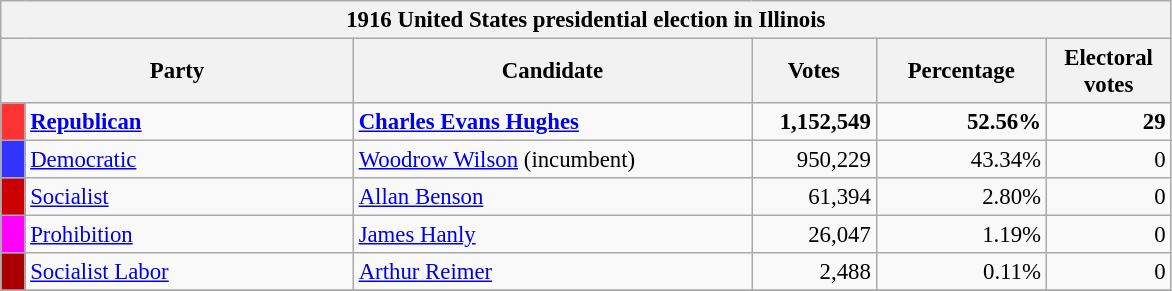<table class="wikitable" style="font-size: 95%;">
<tr>
<th colspan="6">1916 United States presidential election in Illinois</th>
</tr>
<tr>
<th colspan="2" style="width: 15em">Party</th>
<th style="width: 17em">Candidate</th>
<th style="width: 5em">Votes</th>
<th style="width: 7em">Percentage</th>
<th style="width: 5em">Electoral votes</th>
</tr>
<tr>
<th style="background-color:#FF3333; width: 3px"></th>
<td style="width: 130px"><strong><a href='#'>Republican</a></strong></td>
<td><strong><a href='#'>Charles Evans Hughes</a></strong></td>
<td align="right"><strong>1,152,549</strong></td>
<td align="right"><strong>52.56%</strong></td>
<td align="right"><strong>29</strong></td>
</tr>
<tr>
<th style="background-color:#3333FF; width: 3px"></th>
<td style="width: 130px"><a href='#'>Democratic</a></td>
<td><a href='#'>Woodrow Wilson</a> (incumbent)</td>
<td align="right">950,229</td>
<td align="right">43.34%</td>
<td align="right">0</td>
</tr>
<tr>
<th style="background-color:#CC0000; width: 3px"></th>
<td style="width: 130px"><a href='#'>Socialist</a></td>
<td><a href='#'>Allan Benson</a></td>
<td align="right">61,394</td>
<td align="right">2.80%</td>
<td align="right">0</td>
</tr>
<tr>
<th style="background-color:#FF00FF; width: 3px"></th>
<td style="width: 130px"><a href='#'>Prohibition</a></td>
<td><a href='#'>James Hanly</a></td>
<td align="right">26,047</td>
<td align="right">1.19%</td>
<td align="right">0</td>
</tr>
<tr>
<th style="background-color:#AA0000; width: 3px"></th>
<td style="width: 130px"><a href='#'>Socialist Labor</a></td>
<td><a href='#'>Arthur Reimer</a></td>
<td align="right">2,488</td>
<td align="right">0.11%</td>
<td align="right">0</td>
</tr>
<tr>
</tr>
</table>
